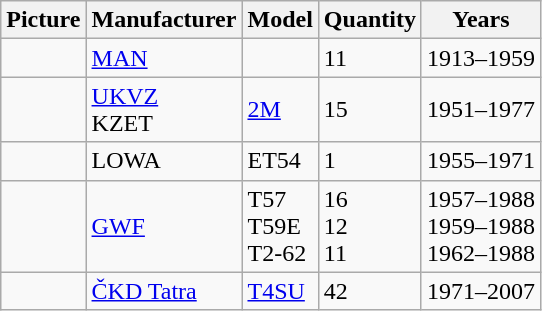<table class="wikitable sortable">
<tr>
<th>Picture</th>
<th>Manufacturer</th>
<th>Model</th>
<th>Quantity</th>
<th>Years</th>
</tr>
<tr>
<td></td>
<td> <a href='#'>MAN</a></td>
<td></td>
<td>11</td>
<td>1913–1959</td>
</tr>
<tr>
<td></td>
<td> <a href='#'>UKVZ</a><br> KZET</td>
<td><a href='#'>2M</a></td>
<td>15</td>
<td>1951–1977</td>
</tr>
<tr>
<td></td>
<td> LOWA</td>
<td>ET54</td>
<td>1</td>
<td>1955–1971</td>
</tr>
<tr>
<td></td>
<td> <a href='#'>GWF</a></td>
<td>T57<br>T59E<br>T2-62</td>
<td>16<br>12<br>11</td>
<td>1957–1988<br>1959–1988<br>1962–1988</td>
</tr>
<tr>
<td></td>
<td> <a href='#'>ČKD Tatra</a></td>
<td><a href='#'>T4SU</a></td>
<td>42</td>
<td>1971–2007</td>
</tr>
</table>
